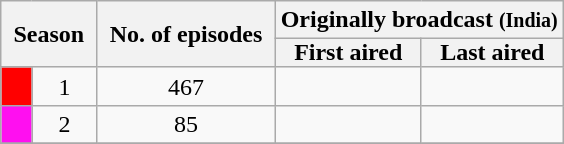<table class="wikitable" style="text-align:center">
<tr>
<th style="padding: 0 8px"  colspan="2" rowspan="2">Season</th>
<th style="padding: 0 8px" rowspan="2">No. of episodes</th>
<th colspan="2">Originally broadcast <small>(India)</small></th>
</tr>
<tr>
<th style="padding: 0 8px">First aired</th>
<th style="padding: 0 8px">Last aired</th>
</tr>
<tr>
<td style="background:#FF0000"></td>
<td align="center">1</td>
<td align="center">467</td>
<td align="center"></td>
<td align="center"></td>
</tr>
<tr>
<td style="background:#FF0FF0"></td>
<td align="center">2</td>
<td align="center">85</td>
<td align="center"></td>
<td align="center"></td>
</tr>
<tr>
</tr>
</table>
